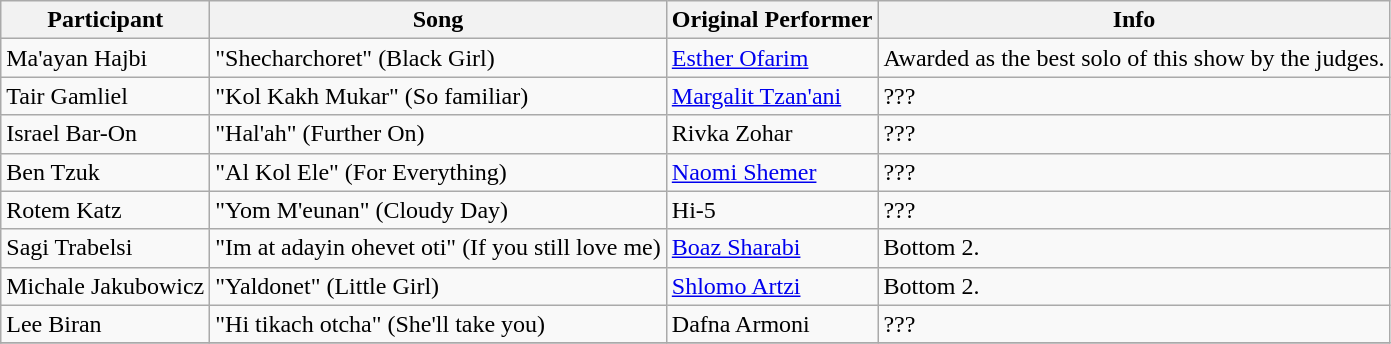<table class="wikitable">
<tr>
<th>Participant</th>
<th>Song</th>
<th>Original Performer</th>
<th>Info</th>
</tr>
<tr>
<td>Ma'ayan Hajbi</td>
<td>"Shecharchoret" (Black Girl)</td>
<td><a href='#'>Esther Ofarim</a></td>
<td>Awarded as the best solo of this show by the judges.</td>
</tr>
<tr>
<td>Tair Gamliel</td>
<td>"Kol Kakh Mukar" (So familiar)</td>
<td><a href='#'>Margalit Tzan'ani</a></td>
<td>???</td>
</tr>
<tr>
<td>Israel Bar-On</td>
<td>"Hal'ah" (Further On)</td>
<td>Rivka Zohar</td>
<td>???</td>
</tr>
<tr>
<td>Ben Tzuk</td>
<td>"Al Kol Ele" (For Everything)</td>
<td><a href='#'>Naomi Shemer</a></td>
<td>???</td>
</tr>
<tr>
<td>Rotem Katz</td>
<td>"Yom M'eunan" (Cloudy Day)</td>
<td>Hi-5</td>
<td>???</td>
</tr>
<tr>
<td>Sagi Trabelsi</td>
<td>"Im at adayin ohevet oti" (If you still love me)</td>
<td><a href='#'>Boaz Sharabi</a></td>
<td>Bottom 2.</td>
</tr>
<tr>
<td>Michale Jakubowicz</td>
<td>"Yaldonet" (Little Girl)</td>
<td><a href='#'>Shlomo Artzi</a></td>
<td>Bottom 2.</td>
</tr>
<tr>
<td>Lee Biran</td>
<td>"Hi tikach otcha" (She'll take you)</td>
<td>Dafna Armoni</td>
<td>???</td>
</tr>
<tr>
</tr>
</table>
